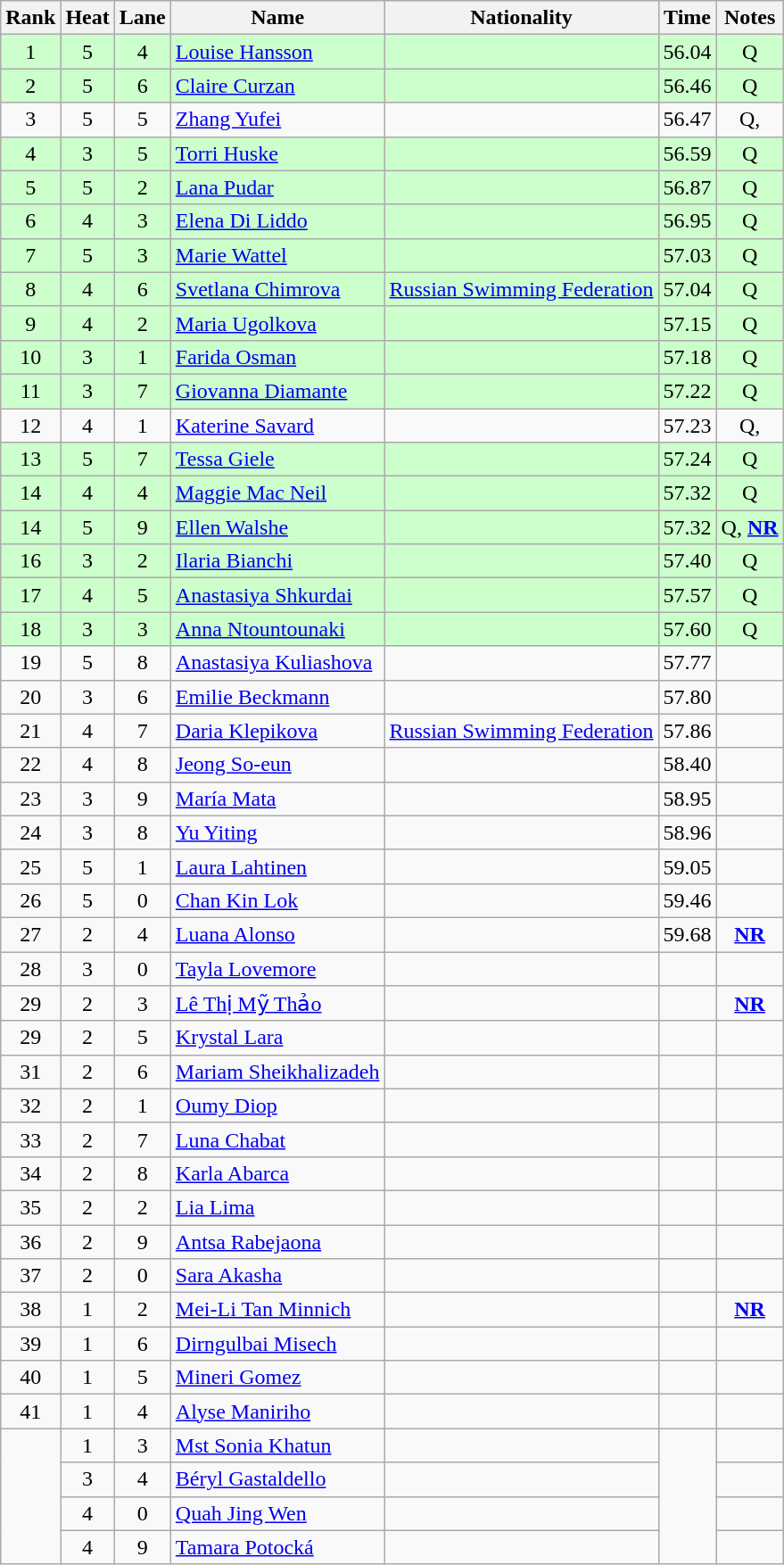<table class="wikitable sortable" style="text-align:center">
<tr>
<th>Rank</th>
<th>Heat</th>
<th>Lane</th>
<th>Name</th>
<th>Nationality</th>
<th>Time</th>
<th>Notes</th>
</tr>
<tr bgcolor=ccffcc>
<td>1</td>
<td>5</td>
<td>4</td>
<td align=left><a href='#'>Louise Hansson</a></td>
<td align=left></td>
<td>56.04</td>
<td>Q</td>
</tr>
<tr bgcolor=ccffcc>
<td>2</td>
<td>5</td>
<td>6</td>
<td align=left><a href='#'>Claire Curzan</a></td>
<td align=left></td>
<td>56.46</td>
<td>Q</td>
</tr>
<tr>
<td>3</td>
<td>5</td>
<td>5</td>
<td align=left><a href='#'>Zhang Yufei</a></td>
<td align=left></td>
<td>56.47</td>
<td>Q, </td>
</tr>
<tr bgcolor=ccffcc>
<td>4</td>
<td>3</td>
<td>5</td>
<td align=left><a href='#'>Torri Huske</a></td>
<td align=left></td>
<td>56.59</td>
<td>Q</td>
</tr>
<tr bgcolor=ccffcc>
<td>5</td>
<td>5</td>
<td>2</td>
<td align=left><a href='#'>Lana Pudar</a></td>
<td align=left></td>
<td>56.87</td>
<td>Q</td>
</tr>
<tr bgcolor=ccffcc>
<td>6</td>
<td>4</td>
<td>3</td>
<td align=left><a href='#'>Elena Di Liddo</a></td>
<td align=left></td>
<td>56.95</td>
<td>Q</td>
</tr>
<tr bgcolor=ccffcc>
<td>7</td>
<td>5</td>
<td>3</td>
<td align=left><a href='#'>Marie Wattel</a></td>
<td align=left></td>
<td>57.03</td>
<td>Q</td>
</tr>
<tr bgcolor=ccffcc>
<td>8</td>
<td>4</td>
<td>6</td>
<td align=left><a href='#'>Svetlana Chimrova</a></td>
<td align=left><a href='#'>Russian Swimming Federation</a></td>
<td>57.04</td>
<td>Q</td>
</tr>
<tr bgcolor=ccffcc>
<td>9</td>
<td>4</td>
<td>2</td>
<td align=left><a href='#'>Maria Ugolkova</a></td>
<td align=left></td>
<td>57.15</td>
<td>Q</td>
</tr>
<tr bgcolor=ccffcc>
<td>10</td>
<td>3</td>
<td>1</td>
<td align=left><a href='#'>Farida Osman</a></td>
<td align=left></td>
<td>57.18</td>
<td>Q</td>
</tr>
<tr bgcolor=ccffcc>
<td>11</td>
<td>3</td>
<td>7</td>
<td align=left><a href='#'>Giovanna Diamante</a></td>
<td align=left></td>
<td>57.22</td>
<td>Q</td>
</tr>
<tr>
<td>12</td>
<td>4</td>
<td>1</td>
<td align=left><a href='#'>Katerine Savard</a></td>
<td align=left></td>
<td>57.23</td>
<td>Q, </td>
</tr>
<tr bgcolor=ccffcc>
<td>13</td>
<td>5</td>
<td>7</td>
<td align=left><a href='#'>Tessa Giele</a></td>
<td align=left></td>
<td>57.24</td>
<td>Q</td>
</tr>
<tr bgcolor=ccffcc>
<td>14</td>
<td>4</td>
<td>4</td>
<td align=left><a href='#'>Maggie Mac Neil</a></td>
<td align=left></td>
<td>57.32</td>
<td>Q</td>
</tr>
<tr bgcolor=ccffcc>
<td>14</td>
<td>5</td>
<td>9</td>
<td align=left><a href='#'>Ellen Walshe</a></td>
<td align=left></td>
<td>57.32</td>
<td>Q, <strong><a href='#'>NR</a></strong></td>
</tr>
<tr bgcolor=ccffcc>
<td>16</td>
<td>3</td>
<td>2</td>
<td align=left><a href='#'>Ilaria Bianchi</a></td>
<td align=left></td>
<td>57.40</td>
<td>Q</td>
</tr>
<tr bgcolor=ccffcc>
<td>17</td>
<td>4</td>
<td>5</td>
<td align=left><a href='#'>Anastasiya Shkurdai</a></td>
<td align=left></td>
<td>57.57</td>
<td>Q</td>
</tr>
<tr bgcolor=ccffcc>
<td>18</td>
<td>3</td>
<td>3</td>
<td align=left><a href='#'>Anna Ntountounaki</a></td>
<td align=left></td>
<td>57.60</td>
<td>Q</td>
</tr>
<tr>
<td>19</td>
<td>5</td>
<td>8</td>
<td align=left><a href='#'>Anastasiya Kuliashova</a></td>
<td align=left></td>
<td>57.77</td>
<td></td>
</tr>
<tr>
<td>20</td>
<td>3</td>
<td>6</td>
<td align=left><a href='#'>Emilie Beckmann</a></td>
<td align=left></td>
<td>57.80</td>
<td></td>
</tr>
<tr>
<td>21</td>
<td>4</td>
<td>7</td>
<td align=left><a href='#'>Daria Klepikova</a></td>
<td align=left><a href='#'>Russian Swimming Federation</a></td>
<td>57.86</td>
<td></td>
</tr>
<tr>
<td>22</td>
<td>4</td>
<td>8</td>
<td align=left><a href='#'>Jeong So-eun</a></td>
<td align=left></td>
<td>58.40</td>
<td></td>
</tr>
<tr>
<td>23</td>
<td>3</td>
<td>9</td>
<td align=left><a href='#'>María Mata</a></td>
<td align=left></td>
<td>58.95</td>
<td></td>
</tr>
<tr>
<td>24</td>
<td>3</td>
<td>8</td>
<td align=left><a href='#'>Yu Yiting</a></td>
<td align=left></td>
<td>58.96</td>
<td></td>
</tr>
<tr>
<td>25</td>
<td>5</td>
<td>1</td>
<td align=left><a href='#'>Laura Lahtinen</a></td>
<td align=left></td>
<td>59.05</td>
<td></td>
</tr>
<tr>
<td>26</td>
<td>5</td>
<td>0</td>
<td align=left><a href='#'>Chan Kin Lok</a></td>
<td align=left></td>
<td>59.46</td>
<td></td>
</tr>
<tr>
<td>27</td>
<td>2</td>
<td>4</td>
<td align=left><a href='#'>Luana Alonso</a></td>
<td align=left></td>
<td>59.68</td>
<td><strong><a href='#'>NR</a></strong></td>
</tr>
<tr>
<td>28</td>
<td>3</td>
<td>0</td>
<td align=left><a href='#'>Tayla Lovemore</a></td>
<td align=left></td>
<td></td>
<td></td>
</tr>
<tr>
<td>29</td>
<td>2</td>
<td>3</td>
<td align=left><a href='#'>Lê Thị Mỹ Thảo</a></td>
<td align=left></td>
<td></td>
<td><strong><a href='#'>NR</a></strong></td>
</tr>
<tr>
<td>29</td>
<td>2</td>
<td>5</td>
<td align=left><a href='#'>Krystal Lara</a></td>
<td align=left></td>
<td></td>
<td></td>
</tr>
<tr>
<td>31</td>
<td>2</td>
<td>6</td>
<td align=left><a href='#'>Mariam Sheikhalizadeh</a></td>
<td align=left></td>
<td></td>
<td></td>
</tr>
<tr>
<td>32</td>
<td>2</td>
<td>1</td>
<td align=left><a href='#'>Oumy Diop</a></td>
<td align=left></td>
<td></td>
<td></td>
</tr>
<tr>
<td>33</td>
<td>2</td>
<td>7</td>
<td align=left><a href='#'>Luna Chabat</a></td>
<td align=left></td>
<td></td>
<td></td>
</tr>
<tr>
<td>34</td>
<td>2</td>
<td>8</td>
<td align=left><a href='#'>Karla Abarca</a></td>
<td align=left></td>
<td></td>
<td></td>
</tr>
<tr>
<td>35</td>
<td>2</td>
<td>2</td>
<td align=left><a href='#'>Lia Lima</a></td>
<td align=left></td>
<td></td>
<td></td>
</tr>
<tr>
<td>36</td>
<td>2</td>
<td>9</td>
<td align=left><a href='#'>Antsa Rabejaona</a></td>
<td align=left></td>
<td></td>
<td></td>
</tr>
<tr>
<td>37</td>
<td>2</td>
<td>0</td>
<td align=left><a href='#'>Sara Akasha</a></td>
<td align=left></td>
<td></td>
<td></td>
</tr>
<tr>
<td>38</td>
<td>1</td>
<td>2</td>
<td align=left><a href='#'>Mei-Li Tan Minnich</a></td>
<td align=left></td>
<td></td>
<td><strong><a href='#'>NR</a></strong></td>
</tr>
<tr>
<td>39</td>
<td>1</td>
<td>6</td>
<td align=left><a href='#'>Dirngulbai Misech</a></td>
<td align=left></td>
<td></td>
<td></td>
</tr>
<tr>
<td>40</td>
<td>1</td>
<td>5</td>
<td align=left><a href='#'>Mineri Gomez</a></td>
<td align=left></td>
<td></td>
<td></td>
</tr>
<tr>
<td>41</td>
<td>1</td>
<td>4</td>
<td align=left><a href='#'>Alyse Maniriho</a></td>
<td align=left></td>
<td></td>
<td></td>
</tr>
<tr>
<td rowspan=4></td>
<td>1</td>
<td>3</td>
<td align=left><a href='#'>Mst Sonia Khatun</a></td>
<td align=left></td>
<td rowspan=4></td>
<td></td>
</tr>
<tr>
<td>3</td>
<td>4</td>
<td align=left><a href='#'>Béryl Gastaldello</a></td>
<td align=left></td>
<td></td>
</tr>
<tr>
<td>4</td>
<td>0</td>
<td align=left><a href='#'>Quah Jing Wen</a></td>
<td align=left></td>
<td></td>
</tr>
<tr>
<td>4</td>
<td>9</td>
<td align=left><a href='#'>Tamara Potocká</a></td>
<td align=left></td>
<td></td>
</tr>
</table>
